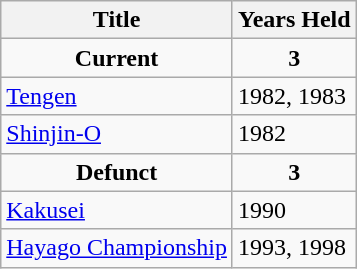<table class="wikitable">
<tr>
<th>Title</th>
<th>Years Held</th>
</tr>
<tr>
<td align="center"><strong>Current</strong></td>
<td align="center"><strong>3</strong></td>
</tr>
<tr>
<td> <a href='#'>Tengen</a></td>
<td>1982, 1983</td>
</tr>
<tr>
<td> <a href='#'>Shinjin-O</a></td>
<td>1982</td>
</tr>
<tr>
<td align="center"><strong>Defunct</strong></td>
<td align="center"><strong>3</strong></td>
</tr>
<tr>
<td> <a href='#'>Kakusei</a></td>
<td>1990</td>
</tr>
<tr>
<td> <a href='#'>Hayago Championship</a></td>
<td>1993, 1998</td>
</tr>
</table>
